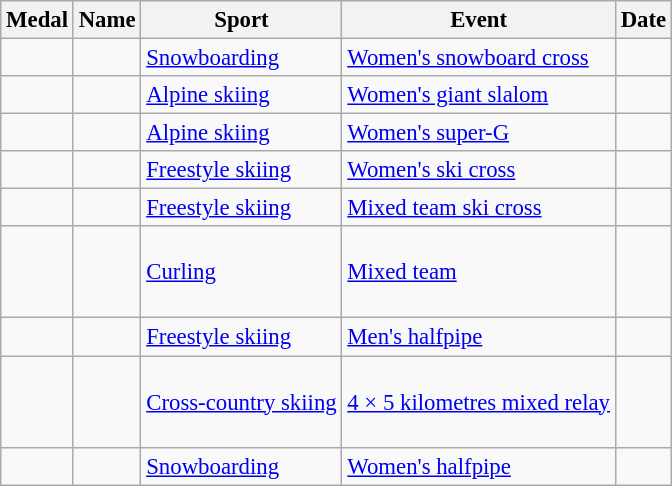<table class="wikitable sortable" style="font-size:95%;">
<tr>
<th>Medal</th>
<th>Name</th>
<th>Sport</th>
<th>Event</th>
<th>Date</th>
</tr>
<tr>
<td></td>
<td></td>
<td><a href='#'>Snowboarding</a></td>
<td><a href='#'>Women's snowboard cross</a></td>
<td></td>
</tr>
<tr>
<td></td>
<td></td>
<td><a href='#'>Alpine skiing</a></td>
<td><a href='#'>Women's giant slalom</a></td>
<td></td>
</tr>
<tr>
<td></td>
<td></td>
<td><a href='#'>Alpine skiing</a></td>
<td><a href='#'>Women's super-G</a></td>
<td></td>
</tr>
<tr>
<td></td>
<td></td>
<td><a href='#'>Freestyle skiing</a></td>
<td><a href='#'>Women's ski cross</a></td>
<td></td>
</tr>
<tr>
<td></td>
<td><br></td>
<td><a href='#'>Freestyle skiing</a></td>
<td><a href='#'>Mixed team ski cross</a></td>
<td></td>
</tr>
<tr>
<td></td>
<td><br><br><br></td>
<td><a href='#'>Curling</a></td>
<td><a href='#'>Mixed team</a></td>
<td></td>
</tr>
<tr>
<td></td>
<td></td>
<td><a href='#'>Freestyle skiing</a></td>
<td><a href='#'>Men's halfpipe</a></td>
<td></td>
</tr>
<tr>
<td></td>
<td><br><br><br></td>
<td><a href='#'>Cross-country skiing</a></td>
<td><a href='#'>4 × 5 kilometres mixed relay</a></td>
<td></td>
</tr>
<tr>
<td></td>
<td></td>
<td><a href='#'>Snowboarding</a></td>
<td><a href='#'>Women's halfpipe</a></td>
<td></td>
</tr>
</table>
